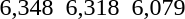<table>
<tr>
<td></td>
<td></td>
<td>6,348 </td>
<td></td>
<td>6,318 <strong></strong></td>
<td></td>
<td>6,079 </td>
</tr>
</table>
